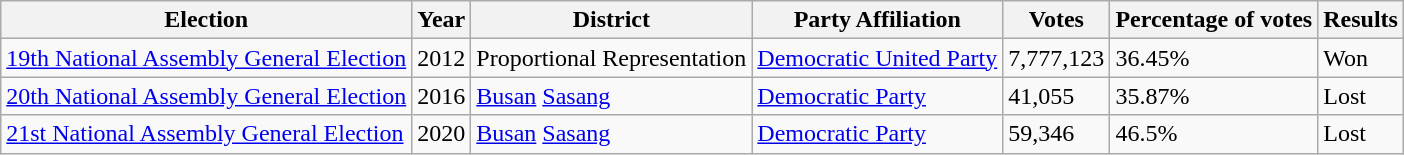<table class="wikitable">
<tr>
<th>Election</th>
<th>Year</th>
<th>District</th>
<th>Party Affiliation</th>
<th>Votes</th>
<th>Percentage of votes</th>
<th>Results</th>
</tr>
<tr>
<td><a href='#'>19th National Assembly General Election</a></td>
<td>2012</td>
<td>Proportional Representation</td>
<td><a href='#'>Democratic United Party</a></td>
<td>7,777,123</td>
<td>36.45%</td>
<td>Won</td>
</tr>
<tr>
<td><a href='#'>20th National Assembly General Election</a></td>
<td>2016</td>
<td><a href='#'>Busan</a> <a href='#'>Sasang</a></td>
<td><a href='#'>Democratic Party</a></td>
<td>41,055</td>
<td>35.87%</td>
<td>Lost</td>
</tr>
<tr>
<td><a href='#'>21st National Assembly General Election</a></td>
<td>2020</td>
<td><a href='#'>Busan</a> <a href='#'>Sasang</a></td>
<td><a href='#'>Democratic Party</a></td>
<td>59,346</td>
<td>46.5%</td>
<td>Lost</td>
</tr>
</table>
